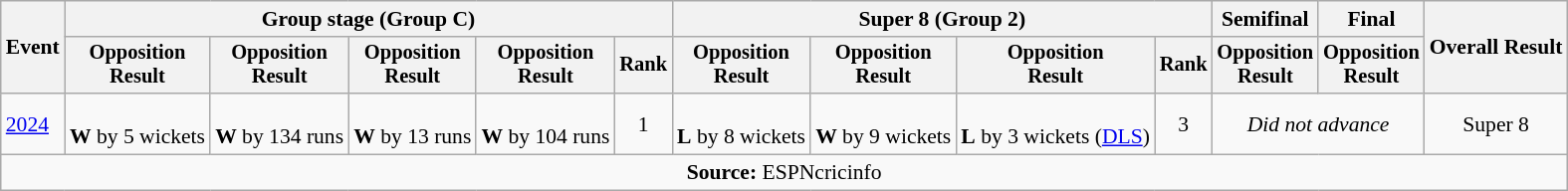<table class=wikitable style=font-size:90%;text-align:center>
<tr>
<th rowspan=2>Event</th>
<th colspan=5>Group stage (Group C)</th>
<th colspan=4>Super 8 (Group 2)</th>
<th>Semifinal</th>
<th>Final</th>
<th rowspan=2>Overall Result</th>
</tr>
<tr style=font-size:95%>
<th>Opposition<br>Result</th>
<th>Opposition<br>Result</th>
<th>Opposition<br>Result</th>
<th>Opposition<br>Result</th>
<th>Rank</th>
<th>Opposition<br>Result</th>
<th>Opposition<br>Result</th>
<th>Opposition<br>Result</th>
<th>Rank</th>
<th>Opposition<br>Result</th>
<th>Opposition<br>Result</th>
</tr>
<tr>
<td align=left><a href='#'>2024</a></td>
<td><br><strong>W</strong> by 5 wickets</td>
<td><br><strong>W</strong> by 134 runs</td>
<td><br><strong>W</strong> by 13 runs</td>
<td><br><strong>W</strong> by 104 runs</td>
<td>1</td>
<td><br><strong>L</strong> by 8 wickets</td>
<td><br><strong>W</strong> by 9 wickets</td>
<td><br><strong>L</strong> by 3 wickets (<a href='#'>DLS</a>)</td>
<td>3</td>
<td colspan=2><em>Did not advance</em></td>
<td>Super 8</td>
</tr>
<tr>
<td colspan="13"><strong>Source:</strong> ESPNcricinfo</td>
</tr>
</table>
